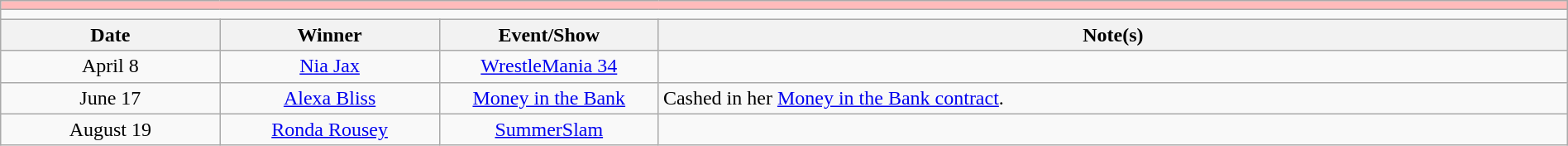<table class="wikitable" style="text-align:center; width:100%;">
<tr style="background:#FBB;">
<td colspan="5"></td>
</tr>
<tr>
<td colspan="5"><strong></strong></td>
</tr>
<tr>
<th width=14%>Date</th>
<th width=14%>Winner</th>
<th width=14%>Event/Show</th>
<th width=58%>Note(s)</th>
</tr>
<tr>
<td>April 8</td>
<td><a href='#'>Nia Jax</a></td>
<td><a href='#'>WrestleMania 34</a></td>
<td></td>
</tr>
<tr>
<td>June 17</td>
<td><a href='#'>Alexa Bliss</a></td>
<td><a href='#'>Money in the Bank</a></td>
<td align=left>Cashed in her <a href='#'>Money in the Bank contract</a>.</td>
</tr>
<tr>
<td>August 19</td>
<td><a href='#'>Ronda Rousey</a></td>
<td><a href='#'>SummerSlam</a></td>
<td></td>
</tr>
</table>
